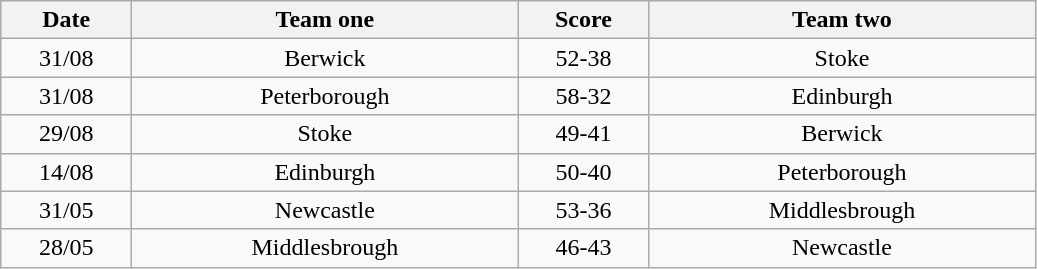<table class="wikitable" style="text-align: center">
<tr>
<th width=80>Date</th>
<th width=250>Team one</th>
<th width=80>Score</th>
<th width=250>Team two</th>
</tr>
<tr>
<td>31/08</td>
<td>Berwick</td>
<td>52-38</td>
<td>Stoke</td>
</tr>
<tr>
<td>31/08</td>
<td>Peterborough</td>
<td>58-32</td>
<td>Edinburgh</td>
</tr>
<tr>
<td>29/08</td>
<td>Stoke</td>
<td>49-41</td>
<td>Berwick</td>
</tr>
<tr>
<td>14/08</td>
<td>Edinburgh</td>
<td>50-40</td>
<td>Peterborough</td>
</tr>
<tr>
<td>31/05</td>
<td>Newcastle</td>
<td>53-36</td>
<td>Middlesbrough</td>
</tr>
<tr>
<td>28/05</td>
<td>Middlesbrough</td>
<td>46-43</td>
<td>Newcastle</td>
</tr>
</table>
